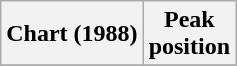<table class="wikitable plainrowheaders">
<tr>
<th>Chart (1988)</th>
<th>Peak<br>position</th>
</tr>
<tr>
</tr>
</table>
